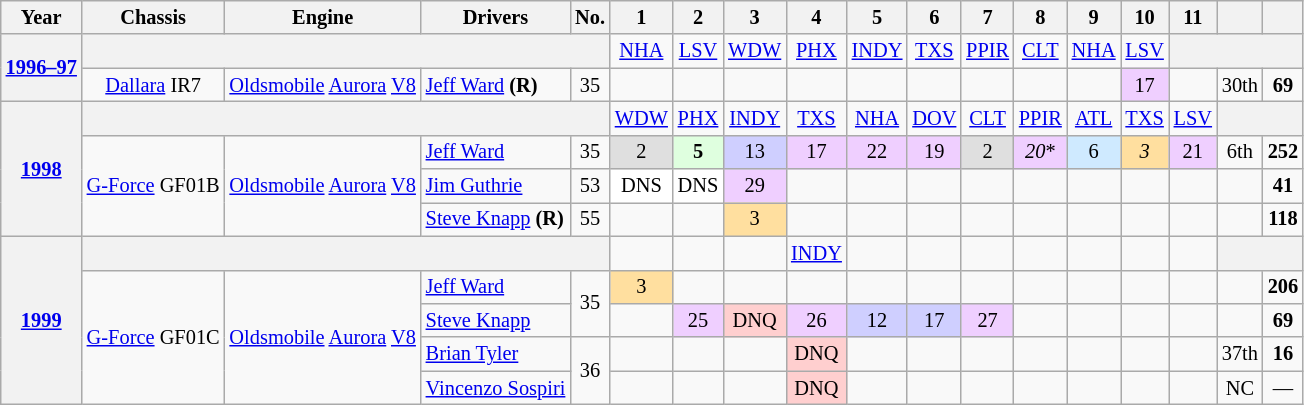<table class="wikitable" style="text-align:center; font-size:85%">
<tr>
<th>Year</th>
<th>Chassis</th>
<th>Engine</th>
<th>Drivers</th>
<th>No.</th>
<th>1</th>
<th>2</th>
<th>3</th>
<th>4</th>
<th>5</th>
<th>6</th>
<th>7</th>
<th>8</th>
<th>9</th>
<th>10</th>
<th>11</th>
<th></th>
<th></th>
</tr>
<tr>
<th rowspan=2><a href='#'>1996–97</a></th>
<th colspan=4></th>
<td><a href='#'>NHA</a></td>
<td><a href='#'>LSV</a></td>
<td><a href='#'>WDW</a></td>
<td><a href='#'>PHX</a></td>
<td><a href='#'>INDY</a></td>
<td><a href='#'>TXS</a></td>
<td><a href='#'>PPIR</a></td>
<td><a href='#'>CLT</a></td>
<td><a href='#'>NHA</a></td>
<td><a href='#'>LSV</a></td>
<th colspan=3></th>
</tr>
<tr>
<td><a href='#'>Dallara</a> IR7</td>
<td><a href='#'>Oldsmobile</a> <a href='#'>Aurora</a> <a href='#'>V8</a></td>
<td align=left> <a href='#'>Jeff Ward</a> <strong>(R)</strong></td>
<td>35</td>
<td></td>
<td></td>
<td></td>
<td></td>
<td></td>
<td></td>
<td></td>
<td></td>
<td></td>
<td style="background:#EFCFFF;" align=center>17</td>
<td></td>
<td>30th</td>
<td><strong>69</strong></td>
</tr>
<tr>
<th rowspan=4><a href='#'>1998</a></th>
<th colspan=4></th>
<td><a href='#'>WDW</a></td>
<td><a href='#'>PHX</a></td>
<td><a href='#'>INDY</a></td>
<td><a href='#'>TXS</a></td>
<td><a href='#'>NHA</a></td>
<td><a href='#'>DOV</a></td>
<td><a href='#'>CLT</a></td>
<td><a href='#'>PPIR</a></td>
<td><a href='#'>ATL</a></td>
<td><a href='#'>TXS</a></td>
<td><a href='#'>LSV</a></td>
<th colspan=2></th>
</tr>
<tr>
<td rowspan=3><a href='#'>G-Force</a> GF01B</td>
<td rowspan=3><a href='#'>Oldsmobile</a> <a href='#'>Aurora</a> <a href='#'>V8</a></td>
<td align=left> <a href='#'>Jeff Ward</a></td>
<td>35</td>
<td style="background:#DFDFDF;" align=center>2</td>
<td style="background:#DFFFDF;" align=center><strong>5</strong></td>
<td style="background:#CFCFFF;" align=center>13</td>
<td style="background:#EFCFFF;" align=center>17</td>
<td style="background:#EFCFFF;" align=center>22</td>
<td style="background:#EFCFFF;" align=center>19</td>
<td style="background:#DFDFDF;" align=center>2</td>
<td style="background:#EFCFFF;" align=center><em>20</em>*</td>
<td style="background:#CFEAFF;" align=center>6</td>
<td style="background:#FFDF9F;" align=center><em>3</em></td>
<td style="background:#EFCFFF;" align=center>21</td>
<td>6th</td>
<td><strong>252</strong></td>
</tr>
<tr>
<td align=left> <a href='#'>Jim Guthrie</a></td>
<td>53</td>
<td style="background:#FFFFFF;" align=center>DNS</td>
<td style="background:#FFFFFF;" align=center>DNS</td>
<td style="background:#EFCFFF;" align=center>29</td>
<td></td>
<td></td>
<td></td>
<td></td>
<td></td>
<td></td>
<td></td>
<td></td>
<td></td>
<td><strong>41</strong></td>
</tr>
<tr>
<td align=left> <a href='#'>Steve Knapp</a> <strong>(R)</strong></td>
<td>55</td>
<td></td>
<td></td>
<td style="background:#FFDF9F;" align=center>3</td>
<td></td>
<td></td>
<td></td>
<td></td>
<td></td>
<td></td>
<td></td>
<td></td>
<td></td>
<td><strong>118</strong></td>
</tr>
<tr>
<th rowspan=5><a href='#'>1999</a></th>
<th colspan=4></th>
<td></td>
<td></td>
<td></td>
<td><a href='#'>INDY</a></td>
<td></td>
<td></td>
<td></td>
<td></td>
<td></td>
<td></td>
<td></td>
<th colspan=2></th>
</tr>
<tr>
<td rowspan=4><a href='#'>G-Force</a> GF01C</td>
<td rowspan=4><a href='#'>Oldsmobile</a> <a href='#'>Aurora</a> <a href='#'>V8</a></td>
<td align=left> <a href='#'>Jeff Ward</a></td>
<td rowspan=2>35</td>
<td style="background:#FFDF9F;" align=center>3</td>
<td></td>
<td></td>
<td></td>
<td></td>
<td></td>
<td></td>
<td></td>
<td></td>
<td></td>
<td></td>
<td></td>
<td><strong>206</strong></td>
</tr>
<tr>
<td align=left> <a href='#'>Steve Knapp</a></td>
<td></td>
<td style="background:#EFCFFF;" align=center>25</td>
<td style="background:#FFCFCF;" align=center>DNQ</td>
<td style="background:#EFCFFF;" align=center>26</td>
<td style="background:#CFCFFF;" align=center>12</td>
<td style="background:#CFCFFF;" align=center>17</td>
<td style="background:#EFCFFF;" align=center>27</td>
<td></td>
<td></td>
<td></td>
<td></td>
<td></td>
<td><strong>69</strong></td>
</tr>
<tr>
<td align=left> <a href='#'>Brian Tyler</a></td>
<td rowspan=2>36</td>
<td></td>
<td></td>
<td></td>
<td style="background:#FFCFCF;" align=center>DNQ</td>
<td></td>
<td></td>
<td></td>
<td></td>
<td></td>
<td></td>
<td></td>
<td>37th</td>
<td><strong>16</strong></td>
</tr>
<tr>
<td align=left> <a href='#'>Vincenzo Sospiri</a></td>
<td></td>
<td></td>
<td></td>
<td style="background:#FFCFCF;" align=center>DNQ</td>
<td></td>
<td></td>
<td></td>
<td></td>
<td></td>
<td></td>
<td></td>
<td>NC</td>
<td>—</td>
</tr>
</table>
